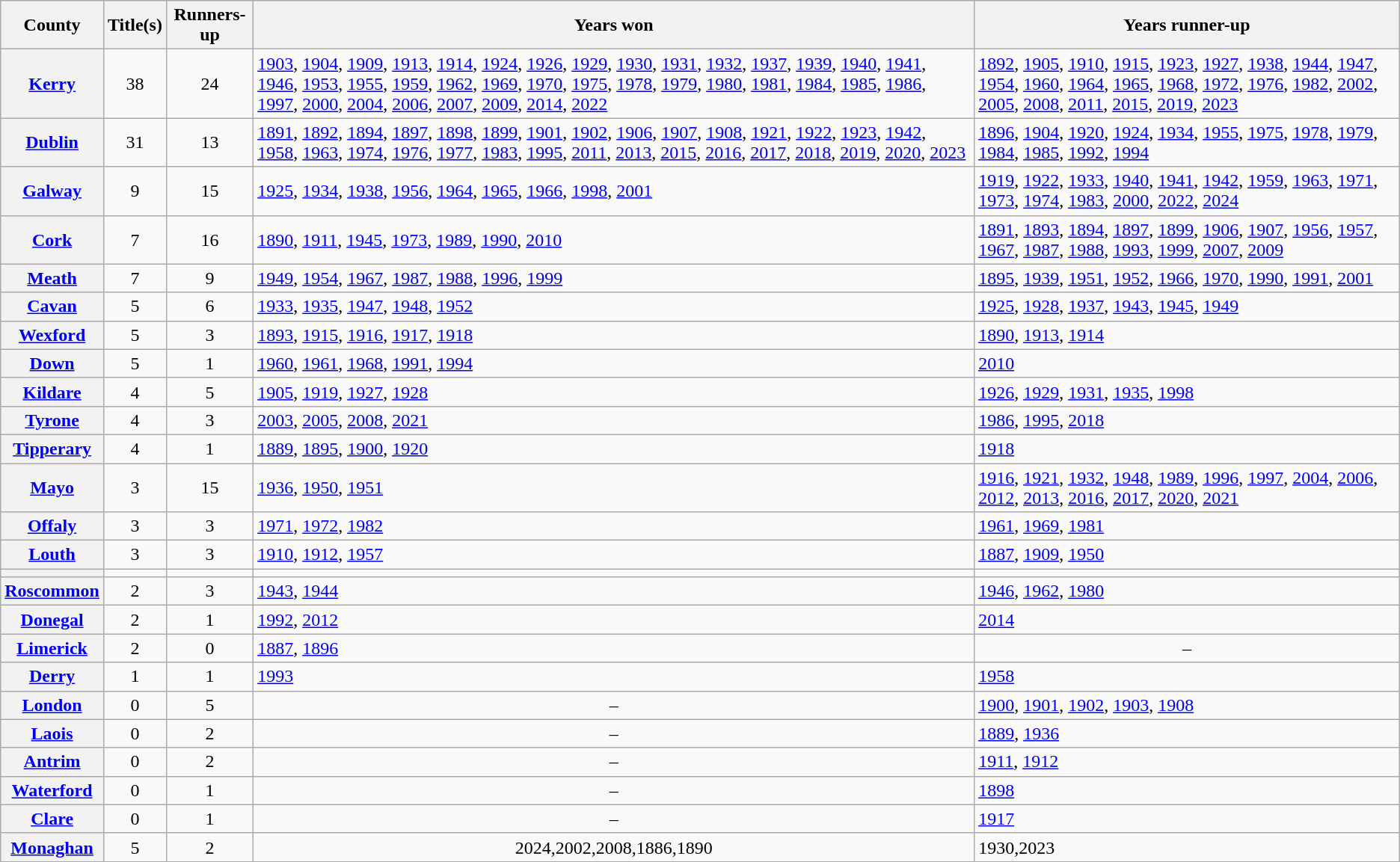<table class="wikitable plainrowheaders sortable">
<tr>
<th scope="col">County</th>
<th>Title(s)</th>
<th scope="col">Runners-up</th>
<th class="unsortable" scope="col">Years won</th>
<th class="unsortable" scope="col">Years runner-up</th>
</tr>
<tr>
<th scope="row"> <a href='#'>Kerry</a></th>
<td align="center">38</td>
<td align="center">24</td>
<td><a href='#'>1903</a>, <a href='#'>1904</a>, <a href='#'>1909</a>, <a href='#'>1913</a>, <a href='#'>1914</a>, <a href='#'>1924</a>, <a href='#'>1926</a>, <a href='#'>1929</a>, <a href='#'>1930</a>, <a href='#'>1931</a>, <a href='#'>1932</a>, <a href='#'>1937</a>, <a href='#'>1939</a>, <a href='#'>1940</a>, <a href='#'>1941</a>, <a href='#'>1946</a>, <a href='#'>1953</a>, <a href='#'>1955</a>, <a href='#'>1959</a>, <a href='#'>1962</a>, <a href='#'>1969</a>, <a href='#'>1970</a>, <a href='#'>1975</a>, <a href='#'>1978</a>, <a href='#'>1979</a>, <a href='#'>1980</a>, <a href='#'>1981</a>, <a href='#'>1984</a>, <a href='#'>1985</a>, <a href='#'>1986</a>, <a href='#'>1997</a>, <a href='#'>2000</a>, <a href='#'>2004</a>, <a href='#'>2006</a>, <a href='#'>2007</a>, <a href='#'>2009</a>, <a href='#'>2014</a>, <a href='#'>2022</a></td>
<td><a href='#'>1892</a>, <a href='#'>1905</a>, <a href='#'>1910</a>, <a href='#'>1915</a>, <a href='#'>1923</a>, <a href='#'>1927</a>, <a href='#'>1938</a>, <a href='#'>1944</a>, <a href='#'>1947</a>, <a href='#'>1954</a>, <a href='#'>1960</a>, <a href='#'>1964</a>, <a href='#'>1965</a>, <a href='#'>1968</a>, <a href='#'>1972</a>, <a href='#'>1976</a>, <a href='#'>1982</a>, <a href='#'>2002</a>, <a href='#'>2005</a>, <a href='#'>2008</a>, <a href='#'>2011</a>, <a href='#'>2015</a>, <a href='#'>2019</a>, <a href='#'>2023</a></td>
</tr>
<tr align="left">
<th scope="row"> <a href='#'>Dublin</a></th>
<td align="center">31</td>
<td align="center">13</td>
<td><a href='#'>1891</a>, <a href='#'>1892</a>, <a href='#'>1894</a>, <a href='#'>1897</a>, <a href='#'>1898</a>, <a href='#'>1899</a>, <a href='#'>1901</a>, <a href='#'>1902</a>, <a href='#'>1906</a>, <a href='#'>1907</a>, <a href='#'>1908</a>, <a href='#'>1921</a>, <a href='#'>1922</a>, <a href='#'>1923</a>, <a href='#'>1942</a>, <a href='#'>1958</a>, <a href='#'>1963</a>, <a href='#'>1974</a>, <a href='#'>1976</a>, <a href='#'>1977</a>, <a href='#'>1983</a>, <a href='#'>1995</a>, <a href='#'>2011</a>, <a href='#'>2013</a>, <a href='#'>2015</a>, <a href='#'>2016</a>, <a href='#'>2017</a>, <a href='#'>2018</a>, <a href='#'>2019</a>, <a href='#'>2020</a>, <a href='#'>2023</a></td>
<td><a href='#'>1896</a>, <a href='#'>1904</a>, <a href='#'>1920</a>, <a href='#'>1924</a>, <a href='#'>1934</a>, <a href='#'>1955</a>, <a href='#'>1975</a>, <a href='#'>1978</a>, <a href='#'>1979</a>, <a href='#'>1984</a>, <a href='#'>1985</a>, <a href='#'>1992</a>, <a href='#'>1994</a></td>
</tr>
<tr align="left">
<th scope="row"> <a href='#'>Galway</a></th>
<td align="center">9</td>
<td align="center">15</td>
<td><a href='#'>1925</a>, <a href='#'>1934</a>, <a href='#'>1938</a>, <a href='#'>1956</a>, <a href='#'>1964</a>, <a href='#'>1965</a>, <a href='#'>1966</a>, <a href='#'>1998</a>, <a href='#'>2001</a></td>
<td><a href='#'>1919</a>, <a href='#'>1922</a>, <a href='#'>1933</a>, <a href='#'>1940</a>, <a href='#'>1941</a>, <a href='#'>1942</a>, <a href='#'>1959</a>, <a href='#'>1963</a>, <a href='#'>1971</a>, <a href='#'>1973</a>, <a href='#'>1974</a>, <a href='#'>1983</a>, <a href='#'>2000</a>, <a href='#'>2022</a>, <a href='#'>2024</a></td>
</tr>
<tr align="left">
<th scope="row"> <a href='#'>Cork</a></th>
<td align="center">7</td>
<td align="center">16</td>
<td><a href='#'>1890</a>, <a href='#'>1911</a>, <a href='#'>1945</a>, <a href='#'>1973</a>, <a href='#'>1989</a>, <a href='#'>1990</a>, <a href='#'>2010</a></td>
<td><a href='#'>1891</a>, <a href='#'>1893</a>, <a href='#'>1894</a>, <a href='#'>1897</a>, <a href='#'>1899</a>, <a href='#'>1906</a>, <a href='#'>1907</a>, <a href='#'>1956</a>, <a href='#'>1957</a>, <a href='#'>1967</a>, <a href='#'>1987</a>, <a href='#'>1988</a>, <a href='#'>1993</a>, <a href='#'>1999</a>, <a href='#'>2007</a>, <a href='#'>2009</a></td>
</tr>
<tr align="left">
<th scope="row"> <a href='#'>Meath</a></th>
<td align="center">7</td>
<td align="center">9</td>
<td><a href='#'>1949</a>, <a href='#'>1954</a>, <a href='#'>1967</a>, <a href='#'>1987</a>, <a href='#'>1988</a>, <a href='#'>1996</a>, <a href='#'>1999</a></td>
<td><a href='#'>1895</a>, <a href='#'>1939</a>, <a href='#'>1951</a>, <a href='#'>1952</a>, <a href='#'>1966</a>, <a href='#'>1970</a>, <a href='#'>1990</a>, <a href='#'>1991</a>, <a href='#'>2001</a></td>
</tr>
<tr align="left">
<th scope="row"> <a href='#'>Cavan</a></th>
<td align="center">5</td>
<td align="center">6</td>
<td><a href='#'>1933</a>, <a href='#'>1935</a>, <a href='#'>1947</a>, <a href='#'>1948</a>, <a href='#'>1952</a></td>
<td><a href='#'>1925</a>, <a href='#'>1928</a>, <a href='#'>1937</a>, <a href='#'>1943</a>, <a href='#'>1945</a>, <a href='#'>1949</a></td>
</tr>
<tr align="left">
<th scope="row"> <a href='#'>Wexford</a></th>
<td align="center">5</td>
<td align="center">3</td>
<td><a href='#'>1893</a>, <a href='#'>1915</a>, <a href='#'>1916</a>, <a href='#'>1917</a>, <a href='#'>1918</a></td>
<td><a href='#'>1890</a>, <a href='#'>1913</a>, <a href='#'>1914</a></td>
</tr>
<tr align="left">
<th scope="row"> <a href='#'>Down</a></th>
<td align="center">5</td>
<td align="center">1</td>
<td><a href='#'>1960</a>, <a href='#'>1961</a>, <a href='#'>1968</a>, <a href='#'>1991</a>, <a href='#'>1994</a></td>
<td><a href='#'>2010</a></td>
</tr>
<tr align="left">
<th scope="row"> <a href='#'>Kildare</a></th>
<td align="center">4</td>
<td align="center">5</td>
<td><a href='#'>1905</a>, <a href='#'>1919</a>, <a href='#'>1927</a>, <a href='#'>1928</a></td>
<td><a href='#'>1926</a>, <a href='#'>1929</a>, <a href='#'>1931</a>, <a href='#'>1935</a>, <a href='#'>1998</a></td>
</tr>
<tr align="left">
<th scope="row"> <a href='#'>Tyrone</a></th>
<td align="center">4</td>
<td align="center">3</td>
<td><a href='#'>2003</a>, <a href='#'>2005</a>, <a href='#'>2008</a>, <a href='#'>2021</a></td>
<td><a href='#'>1986</a>, <a href='#'>1995</a>, <a href='#'>2018</a></td>
</tr>
<tr align="left">
<th scope="row"> <a href='#'>Tipperary</a></th>
<td align="center">4</td>
<td align="center">1</td>
<td><a href='#'>1889</a>, <a href='#'>1895</a>, <a href='#'>1900</a>, <a href='#'>1920</a></td>
<td><a href='#'>1918</a></td>
</tr>
<tr align="left">
<th scope="row"> <a href='#'>Mayo</a></th>
<td align="center">3</td>
<td align="center">15</td>
<td><a href='#'>1936</a>, <a href='#'>1950</a>, <a href='#'>1951</a></td>
<td><a href='#'>1916</a>, <a href='#'>1921</a>, <a href='#'>1932</a>, <a href='#'>1948</a>, <a href='#'>1989</a>, <a href='#'>1996</a>, <a href='#'>1997</a>, <a href='#'>2004</a>, <a href='#'>2006</a>, <a href='#'>2012</a>, <a href='#'>2013</a>, <a href='#'>2016</a>, <a href='#'>2017</a>, <a href='#'>2020</a>, <a href='#'>2021</a></td>
</tr>
<tr align="left">
<th scope="row"> <a href='#'>Offaly</a></th>
<td align="center">3</td>
<td align="center">3</td>
<td><a href='#'>1971</a>, <a href='#'>1972</a>, <a href='#'>1982</a></td>
<td><a href='#'>1961</a>, <a href='#'>1969</a>, <a href='#'>1981</a></td>
</tr>
<tr align="left">
<th scope="row"> <a href='#'>Louth</a></th>
<td align="center">3</td>
<td align="center">3</td>
<td><a href='#'>1910</a>, <a href='#'>1912</a>, <a href='#'>1957</a></td>
<td><a href='#'>1887</a>, <a href='#'>1909</a>, <a href='#'>1950</a></td>
</tr>
<tr align="left">
<th scope="row"></th>
<td align="center"></td>
<td align="center"></td>
<td></td>
<td></td>
</tr>
<tr align="left">
<th scope="row"> <a href='#'>Roscommon</a></th>
<td align="center">2</td>
<td align="center">3</td>
<td><a href='#'>1943</a>, <a href='#'>1944</a></td>
<td><a href='#'>1946</a>, <a href='#'>1962</a>, <a href='#'>1980</a></td>
</tr>
<tr align="left">
<th scope="row"> <a href='#'>Donegal</a></th>
<td align="center">2</td>
<td align="center">1</td>
<td><a href='#'>1992</a>, <a href='#'>2012</a></td>
<td><a href='#'>2014</a></td>
</tr>
<tr align="left">
<th scope="row"> <a href='#'>Limerick</a></th>
<td align="center">2</td>
<td align="center">0</td>
<td><a href='#'>1887</a>, <a href='#'>1896</a></td>
<td align="center">–</td>
</tr>
<tr align="left">
<th scope="row"> <a href='#'>Derry</a></th>
<td align="center">1</td>
<td align="center">1</td>
<td><a href='#'>1993</a></td>
<td><a href='#'>1958</a></td>
</tr>
<tr align="left">
<th scope="row"> <a href='#'>London</a></th>
<td align="center">0</td>
<td align="center">5</td>
<td align="center">–</td>
<td><a href='#'>1900</a>, <a href='#'>1901</a>, <a href='#'>1902</a>, <a href='#'>1903</a>, <a href='#'>1908</a></td>
</tr>
<tr align="left">
<th scope="row"> <a href='#'>Laois</a></th>
<td align="center">0</td>
<td align="center">2</td>
<td align="center">–</td>
<td><a href='#'>1889</a>, <a href='#'>1936</a></td>
</tr>
<tr align="left">
<th scope="row"> <a href='#'>Antrim</a></th>
<td align="center">0</td>
<td align="center">2</td>
<td align="center">–</td>
<td><a href='#'>1911</a>, <a href='#'>1912</a></td>
</tr>
<tr align="left">
<th scope="row"> <a href='#'>Waterford</a></th>
<td align="center">0</td>
<td align="center">1</td>
<td align="center">–</td>
<td><a href='#'>1898</a></td>
</tr>
<tr align="left">
<th scope="row"> <a href='#'>Clare</a></th>
<td align="center">0</td>
<td align="center">1</td>
<td align="center">–</td>
<td><a href='#'>1917</a></td>
</tr>
<tr align="left">
<th scope="row"> <a href='#'>Monaghan</a></th>
<td align="center">5</td>
<td align="center">2</td>
<td align="center">2024,2002,2008,1886,1890</td>
<td>1930,2023</td>
</tr>
</table>
